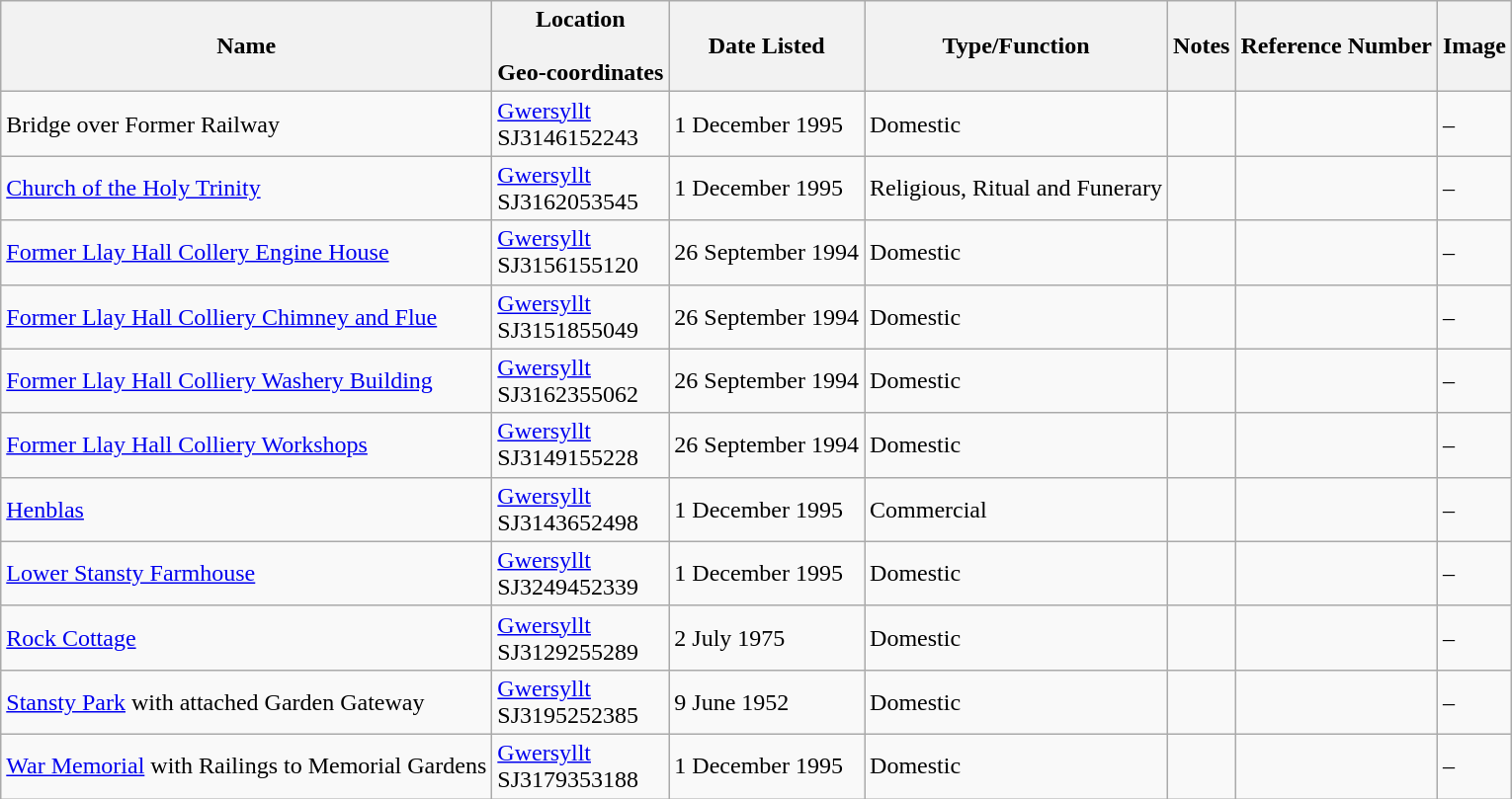<table class="wikitable sortable">
<tr>
<th>Name</th>
<th>Location<br><br>Geo-coordinates</th>
<th>Date Listed</th>
<th>Type/Function</th>
<th>Notes</th>
<th>Reference Number</th>
<th>Image</th>
</tr>
<tr>
<td>Bridge over Former Railway</td>
<td><a href='#'>Gwersyllt</a><br>SJ3146152243<br></td>
<td>1 December 1995</td>
<td>Domestic</td>
<td></td>
<td></td>
<td>–</td>
</tr>
<tr>
<td><a href='#'>Church of the Holy Trinity</a></td>
<td><a href='#'>Gwersyllt</a><br>SJ3162053545<br></td>
<td>1 December 1995</td>
<td>Religious, Ritual and Funerary</td>
<td></td>
<td></td>
<td>–</td>
</tr>
<tr>
<td><a href='#'>Former Llay Hall Collery Engine House</a></td>
<td><a href='#'>Gwersyllt</a><br>SJ3156155120<br></td>
<td>26 September 1994</td>
<td>Domestic</td>
<td></td>
<td></td>
<td>–</td>
</tr>
<tr>
<td><a href='#'>Former Llay Hall Colliery Chimney and Flue</a></td>
<td><a href='#'>Gwersyllt</a><br>SJ3151855049<br></td>
<td>26 September 1994</td>
<td>Domestic</td>
<td></td>
<td></td>
<td>–</td>
</tr>
<tr>
<td><a href='#'>Former Llay Hall Colliery Washery Building</a></td>
<td><a href='#'>Gwersyllt</a><br>SJ3162355062<br></td>
<td>26 September 1994</td>
<td>Domestic</td>
<td></td>
<td></td>
<td>–</td>
</tr>
<tr>
<td><a href='#'>Former Llay Hall Colliery Workshops</a></td>
<td><a href='#'>Gwersyllt</a><br>SJ3149155228<br></td>
<td>26 September 1994</td>
<td>Domestic</td>
<td></td>
<td></td>
<td>–</td>
</tr>
<tr>
<td><a href='#'>Henblas</a></td>
<td><a href='#'>Gwersyllt</a><br>SJ3143652498<br></td>
<td>1 December 1995</td>
<td>Commercial</td>
<td></td>
<td></td>
<td>–</td>
</tr>
<tr>
<td><a href='#'>Lower Stansty Farmhouse</a></td>
<td><a href='#'>Gwersyllt</a><br>SJ3249452339<br></td>
<td>1 December 1995</td>
<td>Domestic</td>
<td></td>
<td></td>
<td>–</td>
</tr>
<tr>
<td><a href='#'>Rock Cottage</a></td>
<td><a href='#'>Gwersyllt</a><br>SJ3129255289<br></td>
<td>2 July 1975</td>
<td>Domestic</td>
<td></td>
<td></td>
<td>–</td>
</tr>
<tr>
<td><a href='#'>Stansty Park</a> with attached Garden Gateway</td>
<td><a href='#'>Gwersyllt</a><br>SJ3195252385<br></td>
<td>9 June 1952</td>
<td>Domestic</td>
<td></td>
<td></td>
<td>–</td>
</tr>
<tr>
<td><a href='#'>War Memorial</a> with Railings to Memorial Gardens</td>
<td><a href='#'>Gwersyllt</a><br>SJ3179353188<br></td>
<td>1 December 1995</td>
<td>Domestic</td>
<td></td>
<td></td>
<td>–</td>
</tr>
</table>
